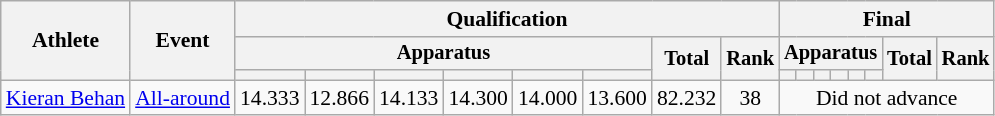<table class="wikitable" style="font-size:90%">
<tr>
<th rowspan=3>Athlete</th>
<th rowspan=3>Event</th>
<th colspan =8>Qualification</th>
<th colspan =8>Final</th>
</tr>
<tr style="font-size:95%">
<th colspan=6>Apparatus</th>
<th rowspan=2>Total</th>
<th rowspan=2>Rank</th>
<th colspan=6>Apparatus</th>
<th rowspan=2>Total</th>
<th rowspan=2>Rank</th>
</tr>
<tr style="font-size:95%">
<th></th>
<th></th>
<th></th>
<th></th>
<th></th>
<th></th>
<th></th>
<th></th>
<th></th>
<th></th>
<th></th>
<th></th>
</tr>
<tr align=center>
<td align=left><a href='#'>Kieran Behan</a></td>
<td align=left><a href='#'>All-around</a></td>
<td>14.333</td>
<td>12.866</td>
<td>14.133</td>
<td>14.300</td>
<td>14.000</td>
<td>13.600</td>
<td>82.232</td>
<td>38</td>
<td colspan=8>Did not advance</td>
</tr>
</table>
